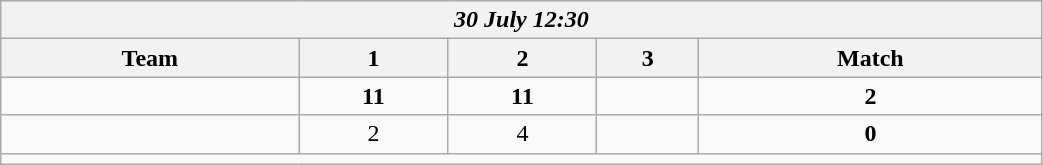<table class=wikitable style="text-align:center; width: 55%">
<tr>
<th colspan=10><em>30 July 12:30</em></th>
</tr>
<tr>
<th>Team</th>
<th>1</th>
<th>2</th>
<th>3</th>
<th>Match</th>
</tr>
<tr>
<td align=left><strong><br></strong></td>
<td><strong>11</strong></td>
<td><strong>11</strong></td>
<td></td>
<td><strong>2</strong></td>
</tr>
<tr>
<td align=left><br></td>
<td>2</td>
<td>4</td>
<td></td>
<td><strong>0</strong></td>
</tr>
<tr>
<td colspan=10></td>
</tr>
</table>
